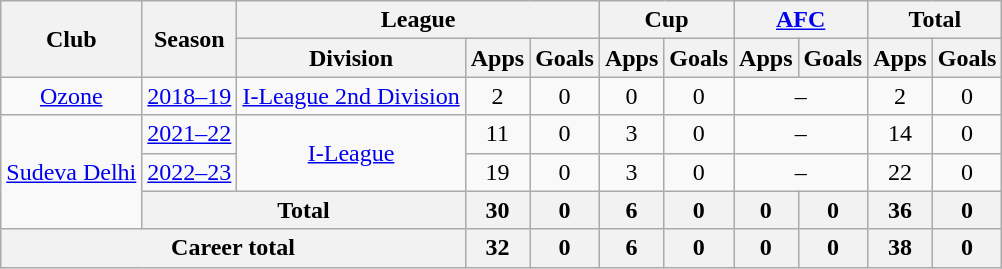<table class="wikitable" style="text-align:center">
<tr>
<th rowspan="2">Club</th>
<th rowspan="2">Season</th>
<th colspan="3">League</th>
<th colspan="2">Cup</th>
<th colspan="2"><a href='#'>AFC</a></th>
<th colspan="2">Total</th>
</tr>
<tr>
<th>Division</th>
<th>Apps</th>
<th>Goals</th>
<th>Apps</th>
<th>Goals</th>
<th>Apps</th>
<th>Goals</th>
<th>Apps</th>
<th>Goals</th>
</tr>
<tr>
<td><a href='#'>Ozone</a></td>
<td><a href='#'>2018–19</a></td>
<td><a href='#'>I-League 2nd Division</a></td>
<td>2</td>
<td>0</td>
<td>0</td>
<td>0</td>
<td colspan="2">–</td>
<td>2</td>
<td>0</td>
</tr>
<tr>
<td rowspan="3"><a href='#'>Sudeva Delhi</a></td>
<td><a href='#'>2021–22</a></td>
<td rowspan="2"><a href='#'>I-League</a></td>
<td>11</td>
<td>0</td>
<td>3</td>
<td>0</td>
<td colspan="2">–</td>
<td>14</td>
<td>0</td>
</tr>
<tr>
<td><a href='#'>2022–23</a></td>
<td>19</td>
<td>0</td>
<td>3</td>
<td>0</td>
<td colspan="2">–</td>
<td>22</td>
<td>0</td>
</tr>
<tr>
<th colspan="2">Total</th>
<th>30</th>
<th>0</th>
<th>6</th>
<th>0</th>
<th>0</th>
<th>0</th>
<th>36</th>
<th>0</th>
</tr>
<tr>
<th colspan="3">Career total</th>
<th>32</th>
<th>0</th>
<th>6</th>
<th>0</th>
<th>0</th>
<th>0</th>
<th>38</th>
<th>0</th>
</tr>
</table>
